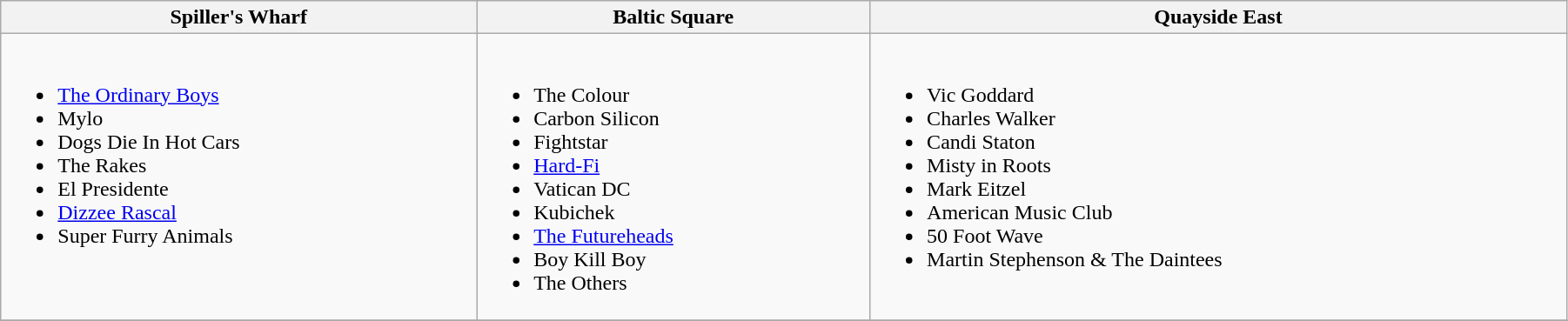<table class="wikitable" width="95%" cellpadding="5">
<tr>
<th style="width="25%">Spiller's Wharf</th>
<th style="width="25%">Baltic Square</th>
<th style="width="25%">Quayside East</th>
</tr>
<tr>
<td valign="top"><br><ul><li><a href='#'>The Ordinary Boys</a></li><li>Mylo</li><li>Dogs Die In Hot Cars</li><li>The Rakes</li><li>El Presidente</li><li><a href='#'>Dizzee Rascal</a></li><li>Super Furry Animals</li></ul></td>
<td valign="top"><br><ul><li>The Colour</li><li>Carbon Silicon</li><li>Fightstar</li><li><a href='#'>Hard-Fi</a></li><li>Vatican DC</li><li>Kubichek</li><li><a href='#'>The Futureheads</a></li><li>Boy Kill Boy</li><li>The Others</li></ul></td>
<td valign="top"><br><ul><li>Vic Goddard</li><li>Charles Walker</li><li>Candi Staton</li><li>Misty in Roots</li><li>Mark Eitzel</li><li>American Music Club</li><li>50 Foot Wave</li><li>Martin Stephenson & The Daintees</li></ul></td>
</tr>
<tr>
</tr>
</table>
